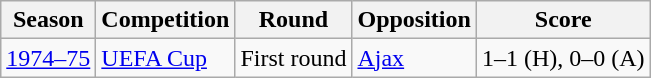<table class="wikitable">
<tr>
<th>Season</th>
<th>Competition</th>
<th>Round</th>
<th>Opposition</th>
<th>Score</th>
</tr>
<tr>
<td rowspan="1"><a href='#'>1974–75</a></td>
<td rowspan="1"><a href='#'>UEFA Cup</a></td>
<td>First round</td>
<td> <a href='#'>Ajax</a></td>
<td>1–1 (H), 0–0 (A)</td>
</tr>
</table>
